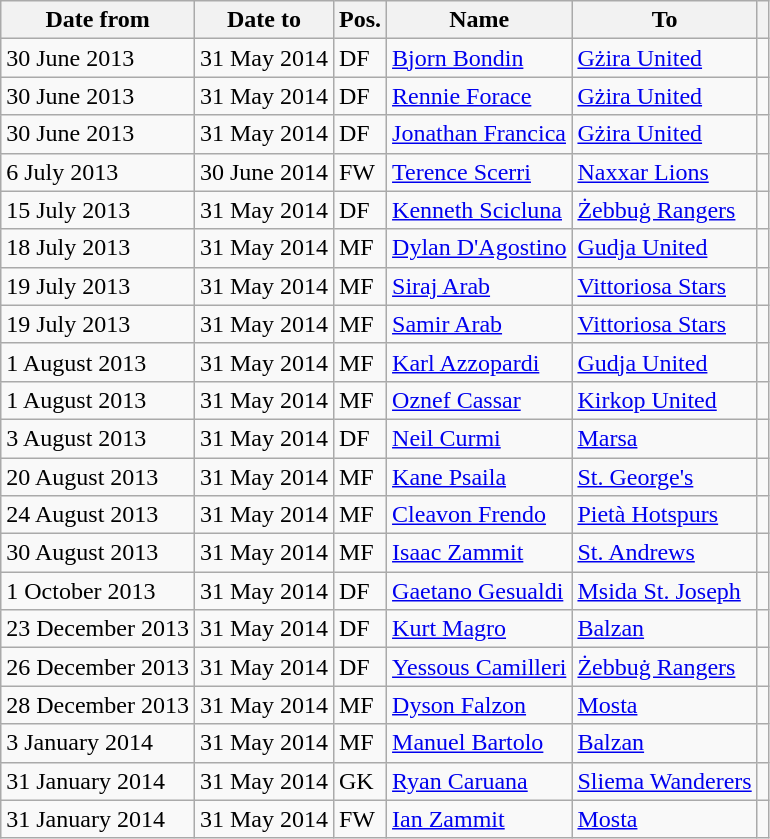<table class="wikitable">
<tr>
<th>Date from</th>
<th>Date to</th>
<th>Pos.</th>
<th>Name</th>
<th>To</th>
<th></th>
</tr>
<tr>
<td>30 June 2013</td>
<td>31 May 2014</td>
<td>DF</td>
<td> <a href='#'>Bjorn Bondin</a></td>
<td> <a href='#'>Gżira United</a></td>
<td></td>
</tr>
<tr>
<td>30 June 2013</td>
<td>31 May 2014</td>
<td>DF</td>
<td> <a href='#'>Rennie Forace</a></td>
<td> <a href='#'>Gżira United</a></td>
<td></td>
</tr>
<tr>
<td>30 June 2013</td>
<td>31 May 2014</td>
<td>DF</td>
<td> <a href='#'>Jonathan Francica</a></td>
<td> <a href='#'>Gżira United</a></td>
<td></td>
</tr>
<tr>
<td>6 July 2013</td>
<td>30 June 2014</td>
<td>FW</td>
<td> <a href='#'>Terence Scerri</a></td>
<td> <a href='#'>Naxxar Lions</a></td>
<td></td>
</tr>
<tr>
<td>15 July 2013</td>
<td>31 May 2014</td>
<td>DF</td>
<td> <a href='#'>Kenneth Scicluna</a></td>
<td> <a href='#'>Żebbuġ Rangers</a></td>
<td></td>
</tr>
<tr>
<td>18 July 2013</td>
<td>31 May 2014</td>
<td>MF</td>
<td> <a href='#'>Dylan D'Agostino</a></td>
<td> <a href='#'>Gudja United</a></td>
<td></td>
</tr>
<tr>
<td>19 July 2013</td>
<td>31 May 2014</td>
<td>MF</td>
<td> <a href='#'>Siraj Arab</a></td>
<td> <a href='#'>Vittoriosa Stars</a></td>
<td></td>
</tr>
<tr>
<td>19 July 2013</td>
<td>31 May 2014</td>
<td>MF</td>
<td> <a href='#'>Samir Arab</a></td>
<td> <a href='#'>Vittoriosa Stars</a></td>
<td></td>
</tr>
<tr>
<td>1 August 2013</td>
<td>31 May 2014</td>
<td>MF</td>
<td> <a href='#'>Karl Azzopardi</a></td>
<td> <a href='#'>Gudja United</a></td>
<td></td>
</tr>
<tr>
<td>1 August 2013</td>
<td>31 May 2014</td>
<td>MF</td>
<td> <a href='#'>Oznef Cassar</a></td>
<td> <a href='#'>Kirkop United</a></td>
<td></td>
</tr>
<tr>
<td>3 August 2013</td>
<td>31 May 2014</td>
<td>DF</td>
<td> <a href='#'>Neil Curmi</a></td>
<td> <a href='#'>Marsa</a></td>
<td></td>
</tr>
<tr>
<td>20 August 2013</td>
<td>31 May 2014</td>
<td>MF</td>
<td> <a href='#'>Kane Psaila</a></td>
<td> <a href='#'>St. George's</a></td>
<td></td>
</tr>
<tr>
<td>24 August 2013</td>
<td>31 May 2014</td>
<td>MF</td>
<td> <a href='#'>Cleavon Frendo</a></td>
<td> <a href='#'>Pietà Hotspurs</a></td>
<td></td>
</tr>
<tr>
<td>30 August 2013</td>
<td>31 May 2014</td>
<td>MF</td>
<td> <a href='#'>Isaac Zammit</a></td>
<td> <a href='#'>St. Andrews</a></td>
<td></td>
</tr>
<tr>
<td>1 October 2013</td>
<td>31 May 2014</td>
<td>DF</td>
<td> <a href='#'>Gaetano Gesualdi</a></td>
<td> <a href='#'>Msida St. Joseph</a></td>
<td></td>
</tr>
<tr>
<td>23 December 2013</td>
<td>31 May 2014</td>
<td>DF</td>
<td> <a href='#'>Kurt Magro</a></td>
<td> <a href='#'>Balzan</a></td>
<td></td>
</tr>
<tr>
<td>26 December 2013</td>
<td>31 May 2014</td>
<td>DF</td>
<td> <a href='#'>Yessous Camilleri</a></td>
<td> <a href='#'>Żebbuġ Rangers</a></td>
<td></td>
</tr>
<tr>
<td>28 December 2013</td>
<td>31 May 2014</td>
<td>MF</td>
<td> <a href='#'>Dyson Falzon</a></td>
<td> <a href='#'>Mosta</a></td>
<td></td>
</tr>
<tr>
<td>3 January 2014</td>
<td>31 May 2014</td>
<td>MF</td>
<td> <a href='#'>Manuel Bartolo</a></td>
<td> <a href='#'>Balzan</a></td>
<td></td>
</tr>
<tr>
<td>31 January 2014</td>
<td>31 May 2014</td>
<td>GK</td>
<td> <a href='#'>Ryan Caruana</a></td>
<td> <a href='#'>Sliema Wanderers</a></td>
<td></td>
</tr>
<tr>
<td>31 January 2014</td>
<td>31 May 2014</td>
<td>FW</td>
<td> <a href='#'>Ian Zammit</a></td>
<td> <a href='#'>Mosta</a></td>
<td></td>
</tr>
</table>
